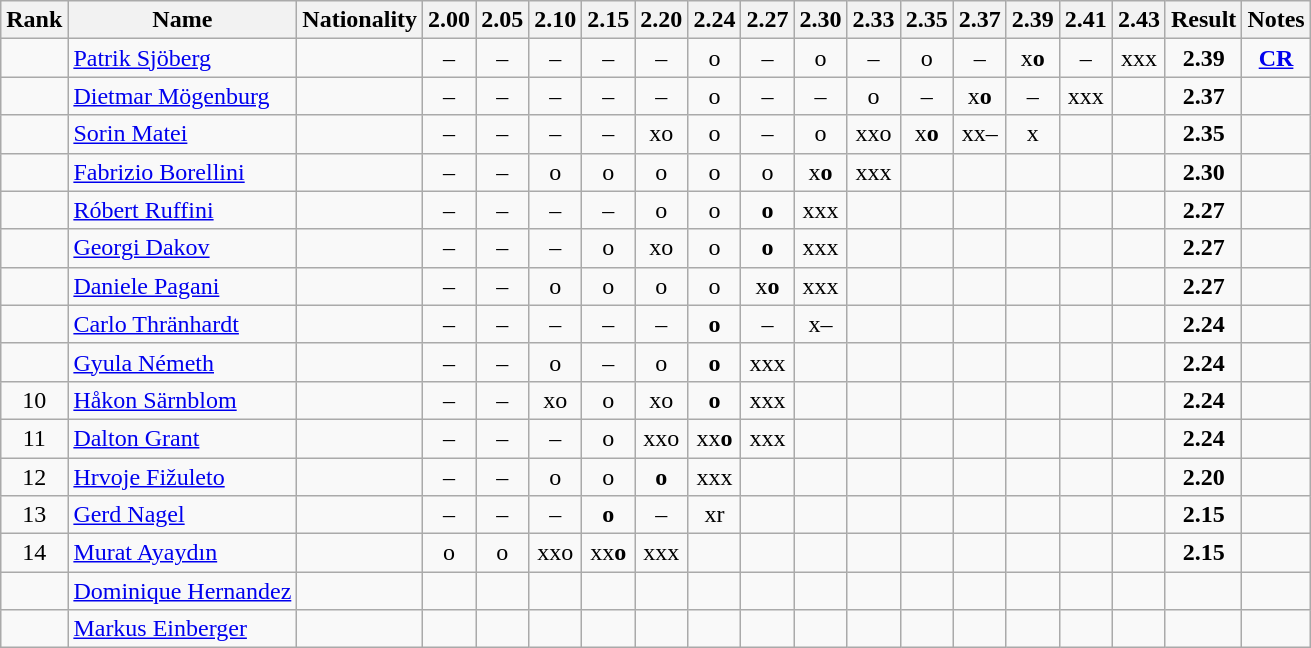<table class="wikitable sortable" style="text-align:center">
<tr>
<th>Rank</th>
<th>Name</th>
<th>Nationality</th>
<th>2.00</th>
<th>2.05</th>
<th>2.10</th>
<th>2.15</th>
<th>2.20</th>
<th>2.24</th>
<th>2.27</th>
<th>2.30</th>
<th>2.33</th>
<th>2.35</th>
<th>2.37</th>
<th>2.39</th>
<th>2.41</th>
<th>2.43</th>
<th>Result</th>
<th>Notes</th>
</tr>
<tr>
<td></td>
<td align="left"><a href='#'>Patrik Sjöberg</a></td>
<td align=left></td>
<td>–</td>
<td>–</td>
<td>–</td>
<td>–</td>
<td>–</td>
<td>o</td>
<td>–</td>
<td>o</td>
<td>–</td>
<td>o</td>
<td>–</td>
<td>x<strong>o</strong></td>
<td>–</td>
<td>xxx</td>
<td><strong>2.39</strong></td>
<td><strong><a href='#'>CR</a></strong></td>
</tr>
<tr>
<td></td>
<td align="left"><a href='#'>Dietmar Mögenburg</a></td>
<td align=left></td>
<td>–</td>
<td>–</td>
<td>–</td>
<td>–</td>
<td>–</td>
<td>o</td>
<td>–</td>
<td>–</td>
<td>o</td>
<td>–</td>
<td>x<strong>o</strong></td>
<td>–</td>
<td>xxx</td>
<td></td>
<td><strong>2.37</strong></td>
<td></td>
</tr>
<tr>
<td></td>
<td align="left"><a href='#'>Sorin Matei</a></td>
<td align=left></td>
<td>–</td>
<td>–</td>
<td>–</td>
<td>–</td>
<td>xo</td>
<td>o</td>
<td>–</td>
<td>o</td>
<td>xxo</td>
<td>x<strong>o</strong></td>
<td>xx–</td>
<td>x</td>
<td></td>
<td></td>
<td><strong>2.35</strong></td>
<td></td>
</tr>
<tr>
<td></td>
<td align="left"><a href='#'>Fabrizio Borellini</a></td>
<td align=left></td>
<td>–</td>
<td>–</td>
<td>o</td>
<td>o</td>
<td>o</td>
<td>o</td>
<td>o</td>
<td>x<strong>o</strong></td>
<td>xxx</td>
<td></td>
<td></td>
<td></td>
<td></td>
<td></td>
<td><strong>2.30</strong></td>
<td></td>
</tr>
<tr>
<td></td>
<td align="left"><a href='#'>Róbert Ruffini</a></td>
<td align=left></td>
<td>–</td>
<td>–</td>
<td>–</td>
<td>–</td>
<td>o</td>
<td>o</td>
<td><strong>o</strong></td>
<td>xxx</td>
<td></td>
<td></td>
<td></td>
<td></td>
<td></td>
<td></td>
<td><strong>2.27</strong></td>
<td></td>
</tr>
<tr>
<td></td>
<td align="left"><a href='#'>Georgi Dakov</a></td>
<td align=left></td>
<td>–</td>
<td>–</td>
<td>–</td>
<td>o</td>
<td>xo</td>
<td>o</td>
<td><strong>o</strong></td>
<td>xxx</td>
<td></td>
<td></td>
<td></td>
<td></td>
<td></td>
<td></td>
<td><strong>2.27</strong></td>
<td></td>
</tr>
<tr>
<td></td>
<td align="left"><a href='#'>Daniele Pagani</a></td>
<td align=left></td>
<td>–</td>
<td>–</td>
<td>o</td>
<td>o</td>
<td>o</td>
<td>o</td>
<td>x<strong>o</strong></td>
<td>xxx</td>
<td></td>
<td></td>
<td></td>
<td></td>
<td></td>
<td></td>
<td><strong>2.27</strong></td>
<td></td>
</tr>
<tr>
<td></td>
<td align="left"><a href='#'>Carlo Thränhardt</a></td>
<td align=left></td>
<td>–</td>
<td>–</td>
<td>–</td>
<td>–</td>
<td>–</td>
<td><strong>o</strong></td>
<td>–</td>
<td>x–</td>
<td></td>
<td></td>
<td></td>
<td></td>
<td></td>
<td></td>
<td><strong>2.24</strong></td>
<td></td>
</tr>
<tr>
<td></td>
<td align="left"><a href='#'>Gyula Németh</a></td>
<td align=left></td>
<td>–</td>
<td>–</td>
<td>o</td>
<td>–</td>
<td>o</td>
<td><strong>o</strong></td>
<td>xxx</td>
<td></td>
<td></td>
<td></td>
<td></td>
<td></td>
<td></td>
<td></td>
<td><strong>2.24</strong></td>
<td></td>
</tr>
<tr>
<td>10</td>
<td align="left"><a href='#'>Håkon Särnblom</a></td>
<td align=left></td>
<td>–</td>
<td>–</td>
<td>xo</td>
<td>o</td>
<td>xo</td>
<td><strong>o</strong></td>
<td>xxx</td>
<td></td>
<td></td>
<td></td>
<td></td>
<td></td>
<td></td>
<td></td>
<td><strong>2.24</strong></td>
<td></td>
</tr>
<tr>
<td>11</td>
<td align="left"><a href='#'>Dalton Grant</a></td>
<td align=left></td>
<td>–</td>
<td>–</td>
<td>–</td>
<td>o</td>
<td>xxo</td>
<td>xx<strong>o</strong></td>
<td>xxx</td>
<td></td>
<td></td>
<td></td>
<td></td>
<td></td>
<td></td>
<td></td>
<td><strong>2.24</strong></td>
<td></td>
</tr>
<tr>
<td>12</td>
<td align="left"><a href='#'>Hrvoje Fižuleto</a></td>
<td align=left></td>
<td>–</td>
<td>–</td>
<td>o</td>
<td>o</td>
<td><strong>o</strong></td>
<td>xxx</td>
<td></td>
<td></td>
<td></td>
<td></td>
<td></td>
<td></td>
<td></td>
<td></td>
<td><strong>2.20</strong></td>
<td></td>
</tr>
<tr>
<td>13</td>
<td align="left"><a href='#'>Gerd Nagel</a></td>
<td align=left></td>
<td>–</td>
<td>–</td>
<td>–</td>
<td><strong>o</strong></td>
<td>–</td>
<td>xr</td>
<td></td>
<td></td>
<td></td>
<td></td>
<td></td>
<td></td>
<td></td>
<td></td>
<td><strong>2.15</strong></td>
<td></td>
</tr>
<tr>
<td>14</td>
<td align="left"><a href='#'>Murat Ayaydın</a></td>
<td align=left></td>
<td>o</td>
<td>o</td>
<td>xxo</td>
<td>xx<strong>o</strong></td>
<td>xxx</td>
<td></td>
<td></td>
<td></td>
<td></td>
<td></td>
<td></td>
<td></td>
<td></td>
<td></td>
<td><strong>2.15</strong></td>
<td></td>
</tr>
<tr>
<td></td>
<td align="left"><a href='#'>Dominique Hernandez</a></td>
<td align=left></td>
<td></td>
<td></td>
<td></td>
<td></td>
<td></td>
<td></td>
<td></td>
<td></td>
<td></td>
<td></td>
<td></td>
<td></td>
<td></td>
<td></td>
<td><strong></strong></td>
<td></td>
</tr>
<tr>
<td></td>
<td align="left"><a href='#'>Markus Einberger</a></td>
<td align=left></td>
<td></td>
<td></td>
<td></td>
<td></td>
<td></td>
<td></td>
<td></td>
<td></td>
<td></td>
<td></td>
<td></td>
<td></td>
<td></td>
<td></td>
<td><strong></strong></td>
<td></td>
</tr>
</table>
